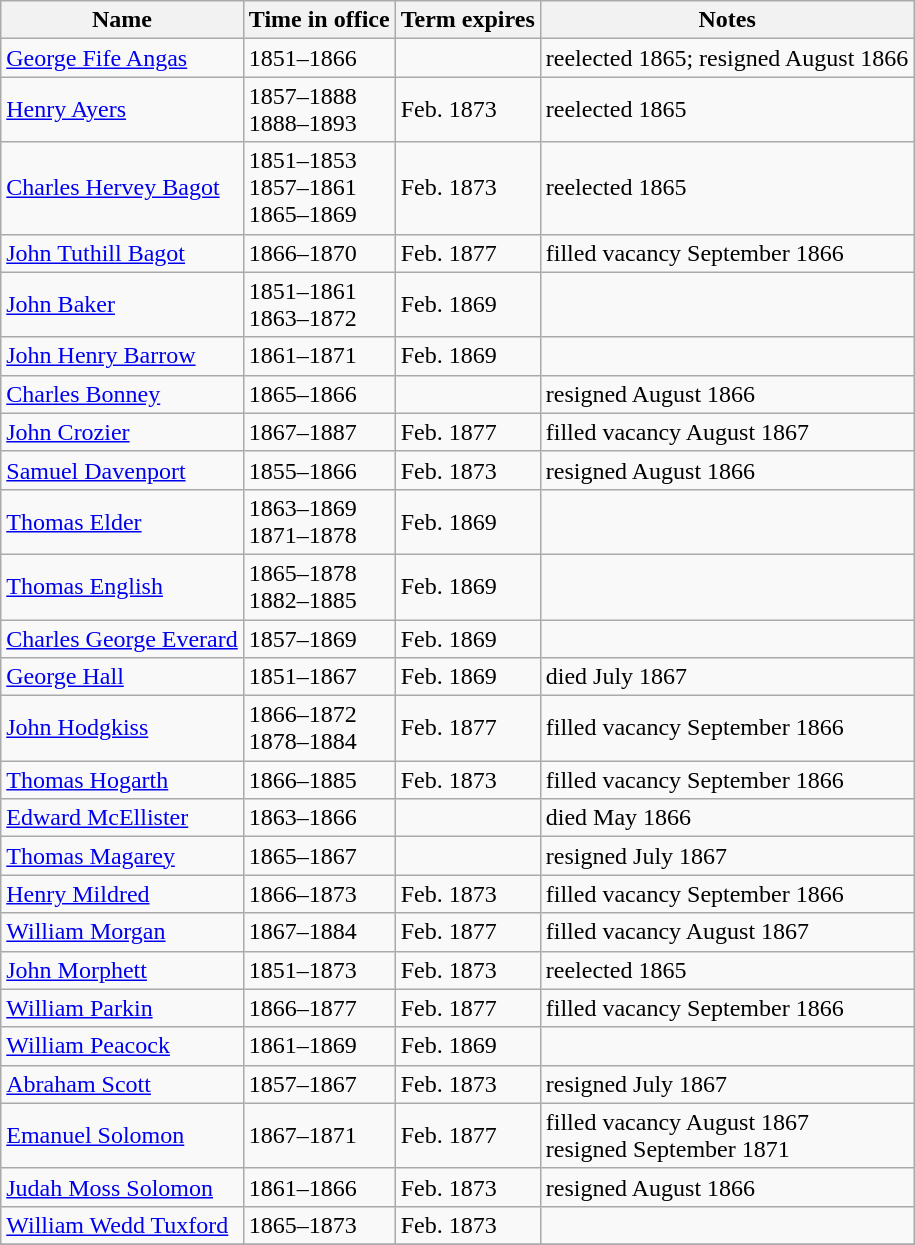<table class="wikitable sortable">
<tr>
<th>Name</th>
<th>Time in office</th>
<th>Term expires</th>
<th>Notes</th>
</tr>
<tr>
<td><a href='#'>George Fife Angas</a></td>
<td>1851–1866</td>
<td></td>
<td>reelected 1865; resigned August 1866</td>
</tr>
<tr>
<td><a href='#'>Henry Ayers</a></td>
<td>1857–1888<br>1888–1893</td>
<td>Feb. 1873</td>
<td>reelected 1865</td>
</tr>
<tr>
<td><a href='#'>Charles Hervey Bagot</a></td>
<td>1851–1853<br>1857–1861<br>1865–1869</td>
<td>Feb. 1873</td>
<td>reelected 1865</td>
</tr>
<tr>
<td><a href='#'>John Tuthill Bagot</a></td>
<td>1866–1870</td>
<td>Feb. 1877</td>
<td>filled vacancy September 1866</td>
</tr>
<tr>
<td><a href='#'>John Baker</a></td>
<td>1851–1861<br>1863–1872</td>
<td>Feb. 1869</td>
<td></td>
</tr>
<tr>
<td><a href='#'>John Henry Barrow</a></td>
<td>1861–1871</td>
<td>Feb. 1869</td>
<td></td>
</tr>
<tr>
<td><a href='#'>Charles Bonney</a></td>
<td>1865–1866</td>
<td></td>
<td>resigned August 1866</td>
</tr>
<tr>
<td><a href='#'>John Crozier</a></td>
<td>1867–1887</td>
<td>Feb. 1877</td>
<td>filled vacancy August 1867</td>
</tr>
<tr>
<td><a href='#'>Samuel Davenport</a></td>
<td>1855–1866</td>
<td>Feb. 1873</td>
<td>resigned August 1866</td>
</tr>
<tr>
<td><a href='#'>Thomas Elder</a></td>
<td>1863–1869<br>1871–1878</td>
<td>Feb. 1869</td>
<td></td>
</tr>
<tr>
<td><a href='#'>Thomas English</a></td>
<td>1865–1878<br>1882–1885</td>
<td>Feb. 1869</td>
<td></td>
</tr>
<tr>
<td><a href='#'>Charles George Everard</a></td>
<td>1857–1869</td>
<td>Feb. 1869</td>
<td></td>
</tr>
<tr>
<td><a href='#'>George Hall</a></td>
<td>1851–1867</td>
<td>Feb. 1869</td>
<td>died July 1867</td>
</tr>
<tr>
<td><a href='#'>John Hodgkiss</a></td>
<td>1866–1872<br>1878–1884</td>
<td>Feb. 1877</td>
<td>filled vacancy September 1866</td>
</tr>
<tr>
<td><a href='#'>Thomas Hogarth</a></td>
<td>1866–1885</td>
<td>Feb. 1873</td>
<td>filled vacancy September 1866</td>
</tr>
<tr>
<td><a href='#'>Edward McEllister</a></td>
<td>1863–1866</td>
<td></td>
<td>died May 1866</td>
</tr>
<tr>
<td><a href='#'>Thomas Magarey</a></td>
<td>1865–1867</td>
<td></td>
<td>resigned July 1867</td>
</tr>
<tr>
<td><a href='#'>Henry Mildred</a></td>
<td>1866–1873</td>
<td>Feb. 1873</td>
<td>filled vacancy September 1866</td>
</tr>
<tr>
<td><a href='#'>William Morgan</a></td>
<td>1867–1884</td>
<td>Feb. 1877</td>
<td>filled vacancy August 1867</td>
</tr>
<tr>
<td><a href='#'>John Morphett</a></td>
<td>1851–1873</td>
<td>Feb. 1873</td>
<td>reelected 1865</td>
</tr>
<tr>
<td><a href='#'>William Parkin</a></td>
<td>1866–1877</td>
<td>Feb. 1877</td>
<td>filled vacancy September 1866</td>
</tr>
<tr>
<td><a href='#'>William Peacock</a></td>
<td>1861–1869</td>
<td>Feb. 1869</td>
<td></td>
</tr>
<tr>
<td><a href='#'>Abraham Scott</a></td>
<td>1857–1867</td>
<td>Feb. 1873</td>
<td>resigned July 1867</td>
</tr>
<tr>
<td><a href='#'>Emanuel Solomon</a></td>
<td>1867–1871</td>
<td>Feb. 1877</td>
<td>filled vacancy August 1867<br>resigned September 1871</td>
</tr>
<tr>
<td><a href='#'>Judah Moss Solomon</a></td>
<td>1861–1866</td>
<td>Feb. 1873</td>
<td>resigned August 1866</td>
</tr>
<tr>
<td><a href='#'>William Wedd Tuxford</a></td>
<td>1865–1873</td>
<td>Feb. 1873</td>
<td></td>
</tr>
<tr>
</tr>
</table>
